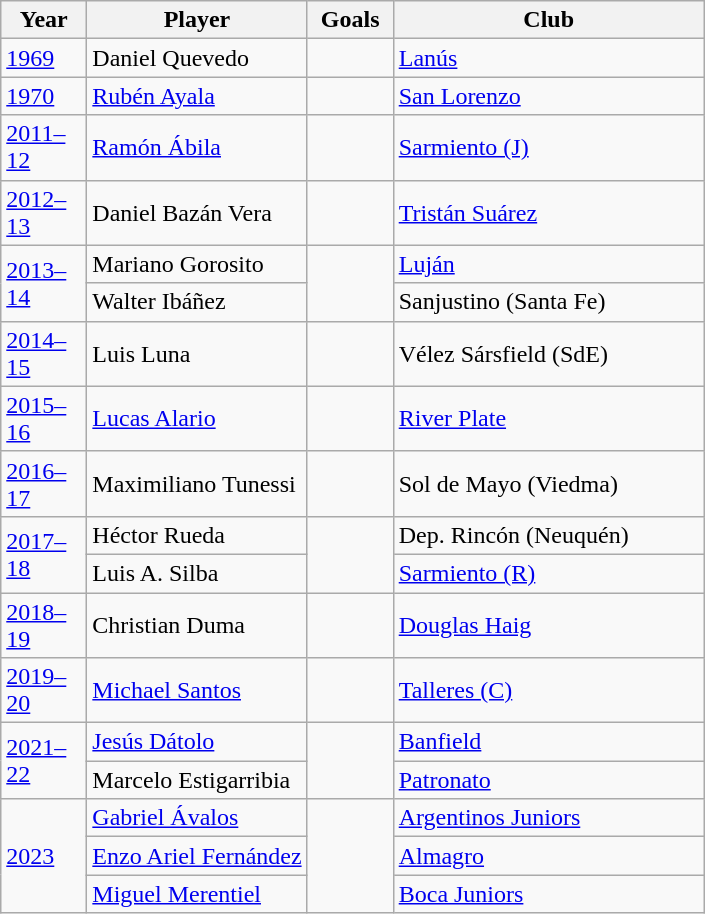<table class="wikitable sortable" width=>
<tr>
<th width=50px>Year</th>
<th>Player</th>
<th width=50px>Goals</th>
<th width=200px>Club</th>
</tr>
<tr>
<td><a href='#'>1969</a></td>
<td> Daniel Quevedo</td>
<td></td>
<td><a href='#'>Lanús</a></td>
</tr>
<tr>
<td><a href='#'>1970</a></td>
<td> <a href='#'>Rubén Ayala</a></td>
<td></td>
<td><a href='#'>San Lorenzo</a></td>
</tr>
<tr>
<td><a href='#'>2011–12</a></td>
<td> <a href='#'>Ramón Ábila</a></td>
<td></td>
<td><a href='#'>Sarmiento (J)</a></td>
</tr>
<tr>
<td><a href='#'>2012–13</a></td>
<td> Daniel Bazán Vera</td>
<td></td>
<td><a href='#'>Tristán Suárez</a></td>
</tr>
<tr>
<td rowspan=2><a href='#'>2013–14</a></td>
<td> Mariano Gorosito</td>
<td rowspan=2></td>
<td><a href='#'>Luján</a></td>
</tr>
<tr>
<td> Walter Ibáñez</td>
<td>Sanjustino (Santa Fe)</td>
</tr>
<tr>
<td><a href='#'>2014–15</a></td>
<td> Luis Luna</td>
<td></td>
<td>Vélez Sársfield (SdE)</td>
</tr>
<tr>
<td><a href='#'>2015–16</a></td>
<td> <a href='#'>Lucas Alario</a></td>
<td></td>
<td><a href='#'>River Plate</a></td>
</tr>
<tr>
<td><a href='#'>2016–17</a></td>
<td> Maximiliano Tunessi</td>
<td></td>
<td>Sol de Mayo (Viedma)</td>
</tr>
<tr>
<td rowspan=2><a href='#'>2017–18</a></td>
<td> Héctor Rueda</td>
<td rowspan=2></td>
<td>Dep. Rincón (Neuquén)</td>
</tr>
<tr>
<td> Luis A. Silba</td>
<td><a href='#'>Sarmiento (R)</a></td>
</tr>
<tr>
<td><a href='#'>2018–19</a></td>
<td> Christian Duma</td>
<td></td>
<td><a href='#'>Douglas Haig</a></td>
</tr>
<tr>
<td><a href='#'>2019–20</a></td>
<td> <a href='#'>Michael Santos</a></td>
<td></td>
<td><a href='#'>Talleres (C)</a></td>
</tr>
<tr>
<td rowspan=2><a href='#'>2021–22</a></td>
<td> <a href='#'>Jesús Dátolo</a></td>
<td rowspan=2></td>
<td><a href='#'>Banfield</a></td>
</tr>
<tr>
<td> Marcelo Estigarribia</td>
<td><a href='#'>Patronato</a></td>
</tr>
<tr>
<td rowspan=3><a href='#'>2023</a></td>
<td> <a href='#'>Gabriel Ávalos</a></td>
<td rowspan=3></td>
<td><a href='#'>Argentinos Juniors</a></td>
</tr>
<tr>
<td> <a href='#'>Enzo Ariel Fernández</a></td>
<td><a href='#'>Almagro</a></td>
</tr>
<tr>
<td> <a href='#'>Miguel Merentiel</a></td>
<td><a href='#'>Boca Juniors</a></td>
</tr>
</table>
